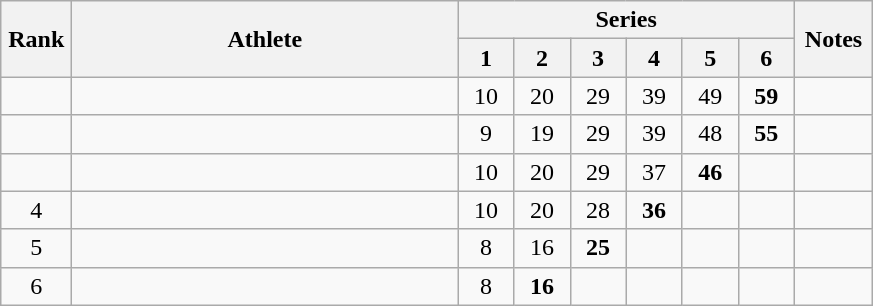<table class="wikitable" style="text-align:center">
<tr>
<th rowspan=2 width=40>Rank</th>
<th rowspan=2 width=250>Athlete</th>
<th colspan=6>Series</th>
<th rowspan=2 width=45>Notes</th>
</tr>
<tr>
<th width=30>1</th>
<th width=30>2</th>
<th width=30>3</th>
<th width=30>4</th>
<th width=30>5</th>
<th width=30>6</th>
</tr>
<tr>
<td></td>
<td align=left></td>
<td>10</td>
<td>20</td>
<td>29</td>
<td>39</td>
<td>49</td>
<td><strong>59</strong></td>
<td></td>
</tr>
<tr>
<td></td>
<td align=left></td>
<td>9</td>
<td>19</td>
<td>29</td>
<td>39</td>
<td>48</td>
<td><strong>55</strong></td>
<td></td>
</tr>
<tr>
<td></td>
<td align=left></td>
<td>10</td>
<td>20</td>
<td>29</td>
<td>37</td>
<td><strong>46</strong></td>
<td></td>
<td></td>
</tr>
<tr>
<td>4</td>
<td align=left></td>
<td>10</td>
<td>20</td>
<td>28</td>
<td><strong>36</strong></td>
<td></td>
<td></td>
<td></td>
</tr>
<tr>
<td>5</td>
<td align=left></td>
<td>8</td>
<td>16</td>
<td><strong>25</strong></td>
<td></td>
<td></td>
<td></td>
<td></td>
</tr>
<tr>
<td>6</td>
<td align=left></td>
<td>8</td>
<td><strong>16</strong></td>
<td></td>
<td></td>
<td></td>
<td></td>
<td></td>
</tr>
</table>
